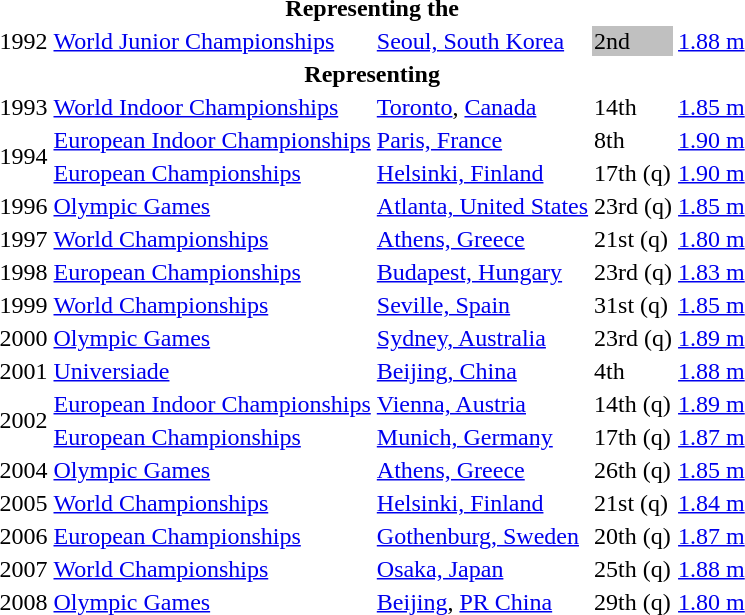<table>
<tr>
<th colspan="6">Representing the </th>
</tr>
<tr>
<td>1992</td>
<td><a href='#'>World Junior Championships</a></td>
<td><a href='#'>Seoul, South Korea</a></td>
<td bgcolor="silver">2nd</td>
<td><a href='#'>1.88 m</a></td>
</tr>
<tr>
<th colspan="5">Representing </th>
</tr>
<tr>
<td>1993</td>
<td><a href='#'>World Indoor Championships</a></td>
<td><a href='#'>Toronto</a>, <a href='#'>Canada</a></td>
<td>14th</td>
<td><a href='#'>1.85 m</a></td>
</tr>
<tr>
<td rowspan=2>1994</td>
<td><a href='#'>European Indoor Championships</a></td>
<td><a href='#'>Paris, France</a></td>
<td>8th</td>
<td><a href='#'>1.90 m</a></td>
</tr>
<tr>
<td><a href='#'>European Championships</a></td>
<td><a href='#'>Helsinki, Finland</a></td>
<td>17th (q)</td>
<td><a href='#'>1.90 m</a></td>
</tr>
<tr>
<td>1996</td>
<td><a href='#'>Olympic Games</a></td>
<td><a href='#'>Atlanta, United States</a></td>
<td>23rd (q)</td>
<td><a href='#'>1.85 m</a></td>
</tr>
<tr>
<td>1997</td>
<td><a href='#'>World Championships</a></td>
<td><a href='#'>Athens, Greece</a></td>
<td>21st (q)</td>
<td><a href='#'>1.80 m</a></td>
</tr>
<tr>
<td>1998</td>
<td><a href='#'>European Championships</a></td>
<td><a href='#'>Budapest, Hungary</a></td>
<td>23rd (q)</td>
<td><a href='#'>1.83 m</a></td>
</tr>
<tr>
<td>1999</td>
<td><a href='#'>World Championships</a></td>
<td><a href='#'>Seville, Spain</a></td>
<td>31st (q)</td>
<td><a href='#'>1.85 m</a></td>
</tr>
<tr>
<td>2000</td>
<td><a href='#'>Olympic Games</a></td>
<td><a href='#'>Sydney, Australia</a></td>
<td>23rd (q)</td>
<td><a href='#'>1.89 m</a></td>
</tr>
<tr>
<td>2001</td>
<td><a href='#'>Universiade</a></td>
<td><a href='#'>Beijing, China</a></td>
<td>4th</td>
<td><a href='#'>1.88 m</a></td>
</tr>
<tr>
<td rowspan=2>2002</td>
<td><a href='#'>European Indoor Championships</a></td>
<td><a href='#'>Vienna, Austria</a></td>
<td>14th (q)</td>
<td><a href='#'>1.89 m</a></td>
</tr>
<tr>
<td><a href='#'>European Championships</a></td>
<td><a href='#'>Munich, Germany</a></td>
<td>17th (q)</td>
<td><a href='#'>1.87 m</a></td>
</tr>
<tr>
<td>2004</td>
<td><a href='#'>Olympic Games</a></td>
<td><a href='#'>Athens, Greece</a></td>
<td>26th (q)</td>
<td><a href='#'>1.85 m</a></td>
</tr>
<tr>
<td>2005</td>
<td><a href='#'>World Championships</a></td>
<td><a href='#'>Helsinki, Finland</a></td>
<td>21st (q)</td>
<td><a href='#'>1.84 m</a></td>
</tr>
<tr>
<td>2006</td>
<td><a href='#'>European Championships</a></td>
<td><a href='#'>Gothenburg, Sweden</a></td>
<td>20th (q)</td>
<td><a href='#'>1.87 m</a></td>
</tr>
<tr>
<td>2007</td>
<td><a href='#'>World Championships</a></td>
<td><a href='#'>Osaka, Japan</a></td>
<td>25th (q)</td>
<td><a href='#'>1.88 m</a></td>
</tr>
<tr>
<td>2008</td>
<td><a href='#'>Olympic Games</a></td>
<td><a href='#'>Beijing</a>, <a href='#'>PR China</a></td>
<td>29th (q)</td>
<td><a href='#'>1.80 m</a></td>
</tr>
</table>
